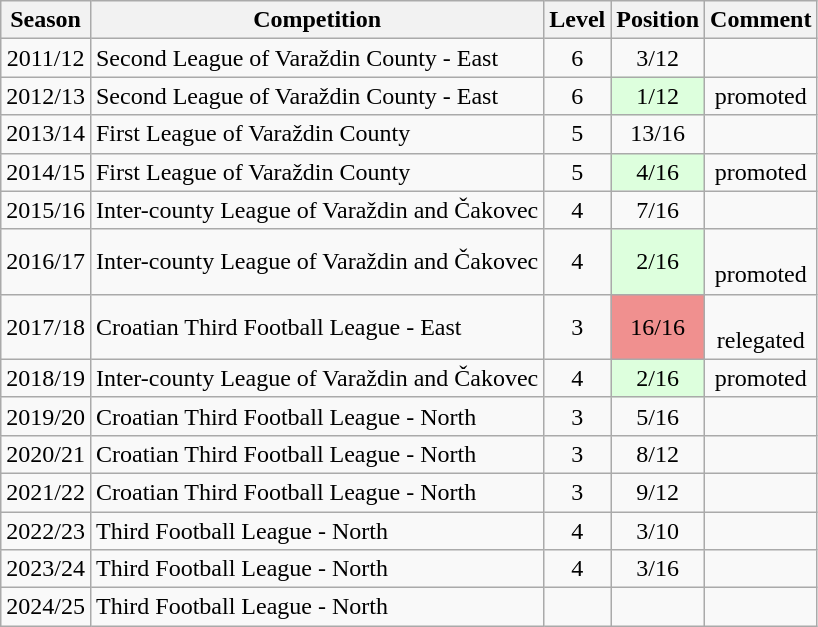<table class="wikitable" style="text-align:center">
<tr>
<th>Season</th>
<th>Competition</th>
<th>Level</th>
<th>Position</th>
<th>Comment</th>
</tr>
<tr>
<td>2011/12</td>
<td style="text-align:left">Second League of Varaždin County - East</td>
<td>6</td>
<td>3/12</td>
<td></td>
</tr>
<tr>
<td>2012/13</td>
<td style="text-align:left">Second League of Varaždin County - East</td>
<td>6</td>
<td style="background:#dfd;">1/12</td>
<td>promoted</td>
</tr>
<tr>
<td>2013/14</td>
<td style="text-align:left">First League of Varaždin County</td>
<td>5</td>
<td>13/16</td>
<td></td>
</tr>
<tr>
<td>2014/15</td>
<td style="text-align:left">First League of Varaždin County</td>
<td>5</td>
<td style="background:#dfd;">4/16</td>
<td>promoted</td>
</tr>
<tr>
<td>2015/16</td>
<td style="text-align:left">Inter-county League of Varaždin and Čakovec</td>
<td>4</td>
<td>7/16</td>
<td></td>
</tr>
<tr>
<td>2016/17</td>
<td style="text-align:left">Inter-county League of Varaždin and Čakovec</td>
<td>4</td>
<td style="background:#dfd;">2/16</td>
<td><br>promoted</td>
</tr>
<tr>
<td>2017/18</td>
<td style="text-align:left">Croatian Third Football League - East</td>
<td>3</td>
<td style="background:#f0908f;">16/16</td>
<td><br>relegated</td>
</tr>
<tr>
<td>2018/19</td>
<td style="text-align:left">Inter-county League of Varaždin and Čakovec</td>
<td>4</td>
<td style="background:#dfd;">2/16</td>
<td>promoted</td>
</tr>
<tr>
<td>2019/20</td>
<td style="text-align:left">Croatian Third Football League - North</td>
<td>3</td>
<td>5/16</td>
<td></td>
</tr>
<tr>
<td>2020/21</td>
<td style="text-align:left">Croatian Third Football League - North</td>
<td>3</td>
<td>8/12</td>
<td></td>
</tr>
<tr>
<td>2021/22</td>
<td style="text-align:left">Croatian Third Football League - North</td>
<td>3</td>
<td>9/12</td>
<td></td>
</tr>
<tr>
<td>2022/23</td>
<td style="text-align:left">Third Football League - North</td>
<td>4</td>
<td>3/10</td>
<td></td>
</tr>
<tr>
<td>2023/24</td>
<td style="text-align:left">Third Football League - North</td>
<td>4</td>
<td>3/16</td>
<td></td>
</tr>
<tr>
<td>2024/25</td>
<td style="text-align:left">Third Football League - North</td>
<td></td>
<td></td>
<td></td>
</tr>
</table>
